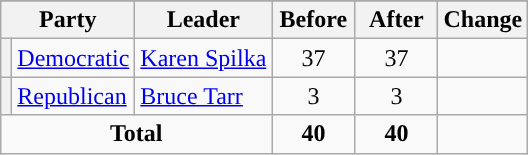<table class="wikitable" style="text-align:center;">
<tr>
</tr>
<tr>
<th colspan=2>Party</th>
<th>Leader</th>
<th style="width:3em">Before</th>
<th style="width:3em">After</th>
<th style="width:3em">Change</th>
</tr>
<tr>
<th style="background-color:"></th>
<td style="text-align:left;"><a href='#'>Democratic</a></td>
<td style="text-align:left;"><a href='#'>Karen Spilka</a></td>
<td>37</td>
<td>37</td>
<td></td>
</tr>
<tr>
<th style="background-color:"></th>
<td style="text-align:left;"><a href='#'>Republican</a></td>
<td style="text-align:left;"><a href='#'>Bruce Tarr</a></td>
<td>3</td>
<td>3</td>
<td></td>
</tr>
<tr>
<td colspan=3><strong>Total</strong></td>
<td><strong>40</strong></td>
<td><strong>40</strong></td>
<td></td>
</tr>
</table>
